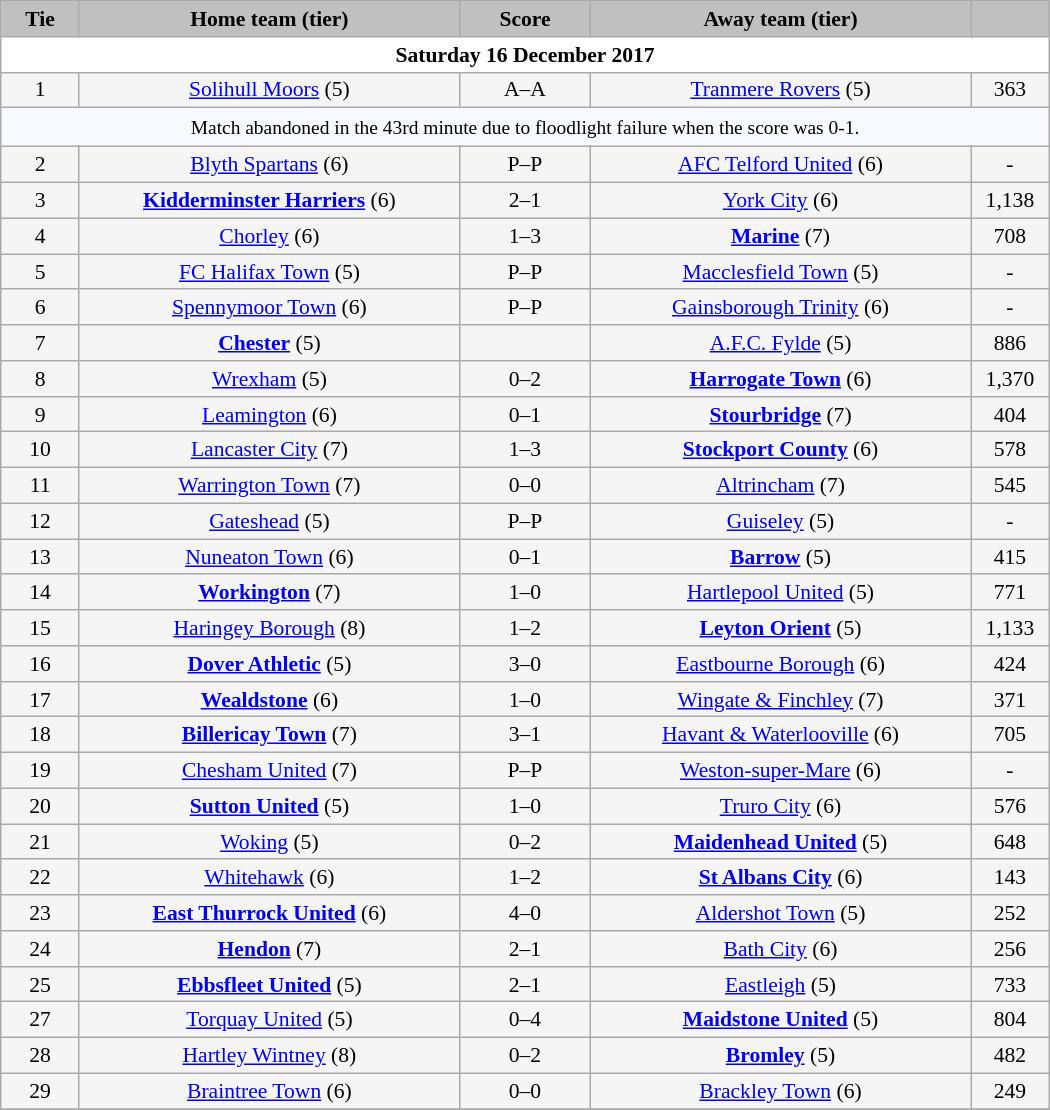<table class="wikitable" style="width: 700px; background:WhiteSmoke; text-align:center; font-size:90%">
<tr>
<td scope="col" style="width:  7.50%; background:silver;"><strong>Tie</strong></td>
<td scope="col" style="width: 36.25%; background:silver;"><strong>Home team (tier)</strong></td>
<td scope="col" style="width: 12.50%; background:silver;"><strong>Score</strong></td>
<td scope="col" style="width: 36.25%; background:silver;"><strong>Away team (tier)</strong></td>
<td scope="col" style="width:  7.50%; background:silver;"><strong></strong></td>
</tr>
<tr>
<td colspan="5" style= background:White><strong>Saturday 16 December 2017</strong></td>
</tr>
<tr>
<td>1</td>
<td><a href='#'>Solihull Moors</a> (5)</td>
<td>A–A</td>
<td><a href='#'>Tranmere Rovers</a> (5)</td>
<td>363</td>
</tr>
<tr>
<td colspan="5" style="background:GhostWhite; height:20px; text-align:center; font-size:90%">Match abandoned in the 43rd minute due to floodlight failure when the score was 0-1.</td>
</tr>
<tr>
<td>2</td>
<td><a href='#'>Blyth Spartans</a> (6)</td>
<td>P–P</td>
<td><a href='#'>AFC Telford United</a> (6)</td>
<td>-</td>
</tr>
<tr>
<td>3</td>
<td><strong><a href='#'>Kidderminster Harriers</a></strong> (6)</td>
<td>2–1</td>
<td><a href='#'>York City</a> (6)</td>
<td>1,138</td>
</tr>
<tr>
<td>4</td>
<td><a href='#'>Chorley</a> (6)</td>
<td>1–3</td>
<td><strong><a href='#'>Marine</a></strong> (7)</td>
<td>708</td>
</tr>
<tr>
<td>5</td>
<td><a href='#'>FC Halifax Town</a> (5)</td>
<td>P–P</td>
<td><a href='#'>Macclesfield Town</a> (5)</td>
<td>-</td>
</tr>
<tr>
<td>6</td>
<td><a href='#'>Spennymoor Town</a> (6)</td>
<td>P–P</td>
<td><a href='#'>Gainsborough Trinity</a> (6)</td>
<td>-</td>
</tr>
<tr>
<td>7</td>
<td><strong><a href='#'>Chester</a></strong> (5)</td>
<td></td>
<td><a href='#'>A.F.C. Fylde</a> (5)</td>
<td>886</td>
</tr>
<tr>
<td>8</td>
<td><a href='#'>Wrexham</a> (5)</td>
<td>0–2</td>
<td><strong><a href='#'>Harrogate Town</a></strong> (6)</td>
<td>1,370</td>
</tr>
<tr>
<td>9</td>
<td><a href='#'>Leamington</a> (6)</td>
<td>0–1</td>
<td><strong><a href='#'>Stourbridge</a></strong> (7)</td>
<td>404</td>
</tr>
<tr>
<td>10</td>
<td><a href='#'>Lancaster City</a> (7)</td>
<td>1–3</td>
<td><strong><a href='#'>Stockport County</a></strong> (6)</td>
<td>578</td>
</tr>
<tr>
<td>11</td>
<td><a href='#'>Warrington Town</a> (7)</td>
<td>0–0</td>
<td><a href='#'>Altrincham</a> (7)</td>
<td>545</td>
</tr>
<tr>
<td>12</td>
<td><a href='#'>Gateshead</a> (5)</td>
<td>P–P</td>
<td><a href='#'>Guiseley</a> (5)</td>
<td>-</td>
</tr>
<tr>
<td>13</td>
<td><a href='#'>Nuneaton Town</a> (6)</td>
<td>0–1</td>
<td><strong><a href='#'>Barrow</a></strong> (5)</td>
<td>415</td>
</tr>
<tr>
<td>14</td>
<td><strong><a href='#'>Workington</a></strong> (7)</td>
<td>1–0</td>
<td><a href='#'>Hartlepool United</a> (5)</td>
<td>771</td>
</tr>
<tr>
<td>15</td>
<td><a href='#'>Haringey Borough</a> (8)</td>
<td>1–2</td>
<td><strong><a href='#'>Leyton Orient</a></strong> (5)</td>
<td>1,133</td>
</tr>
<tr>
<td>16</td>
<td><strong><a href='#'>Dover Athletic</a></strong> (5)</td>
<td>3–0</td>
<td><a href='#'>Eastbourne Borough</a> (6)</td>
<td>424</td>
</tr>
<tr>
<td>17</td>
<td><strong><a href='#'>Wealdstone</a></strong> (6)</td>
<td>1–0</td>
<td><a href='#'>Wingate & Finchley</a> (7)</td>
<td>371</td>
</tr>
<tr>
<td>18</td>
<td><strong><a href='#'>Billericay Town</a></strong> (7)</td>
<td>3–1</td>
<td><a href='#'>Havant & Waterlooville</a> (6)</td>
<td>705</td>
</tr>
<tr>
<td>19</td>
<td><a href='#'>Chesham United</a> (7)</td>
<td>P–P</td>
<td><a href='#'>Weston-super-Mare</a> (6)</td>
<td>-</td>
</tr>
<tr>
<td>20</td>
<td><strong><a href='#'>Sutton United</a></strong> (5)</td>
<td>1–0</td>
<td><a href='#'>Truro City</a> (6)</td>
<td>576</td>
</tr>
<tr>
<td>21</td>
<td><a href='#'>Woking</a> (5)</td>
<td>0–2</td>
<td><strong><a href='#'>Maidenhead United</a></strong> (5)</td>
<td>648</td>
</tr>
<tr>
<td>22</td>
<td><a href='#'>Whitehawk</a> (6)</td>
<td>1–2</td>
<td><strong><a href='#'>St Albans City</a></strong> (6)</td>
<td>143</td>
</tr>
<tr>
<td>23</td>
<td><strong><a href='#'>East Thurrock United</a></strong> (6)</td>
<td>4–0</td>
<td><a href='#'>Aldershot Town</a> (5)</td>
<td>252</td>
</tr>
<tr>
<td>24</td>
<td><strong><a href='#'>Hendon</a></strong> (7)</td>
<td>2–1</td>
<td><a href='#'>Bath City</a> (6)</td>
<td>256</td>
</tr>
<tr>
<td>25</td>
<td><strong><a href='#'>Ebbsfleet United</a></strong> (5)</td>
<td>2–1</td>
<td><a href='#'>Eastleigh</a> (5)</td>
<td>733</td>
</tr>
<tr>
<td>27</td>
<td><a href='#'>Torquay United</a> (5)</td>
<td>0–4</td>
<td><strong><a href='#'>Maidstone United</a></strong> (5)</td>
<td>804</td>
</tr>
<tr>
<td>28</td>
<td><a href='#'>Hartley Wintney</a> (8)</td>
<td>0–2</td>
<td><strong><a href='#'>Bromley</a></strong> (5)</td>
<td>482</td>
</tr>
<tr>
<td>29</td>
<td><a href='#'>Braintree Town</a> (6)</td>
<td>0–0</td>
<td><a href='#'>Brackley Town</a> (6)</td>
<td>249</td>
</tr>
<tr>
</tr>
</table>
